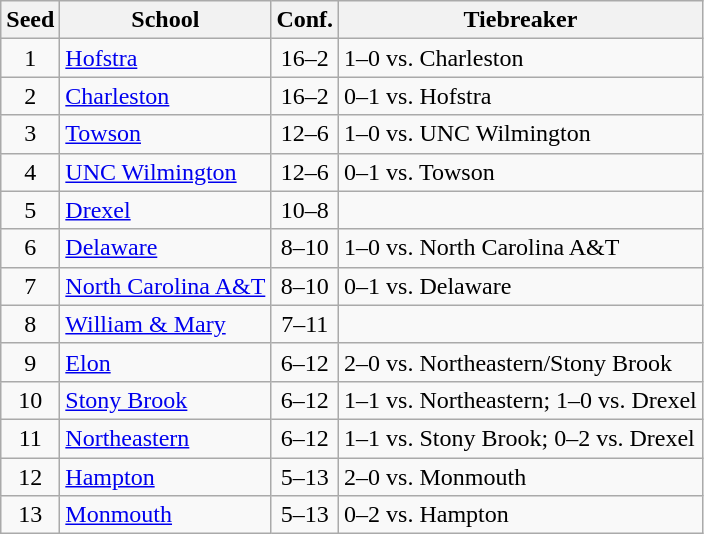<table class="wikitable" style="text-align:center">
<tr>
<th>Seed</th>
<th>School</th>
<th>Conf.</th>
<th>Tiebreaker</th>
</tr>
<tr>
<td>1</td>
<td align=left><a href='#'>Hofstra</a></td>
<td>16–2</td>
<td align=left>1–0 vs. Charleston</td>
</tr>
<tr>
<td>2</td>
<td align=left><a href='#'>Charleston</a></td>
<td>16–2</td>
<td align=left>0–1 vs. Hofstra</td>
</tr>
<tr>
<td>3</td>
<td align=left><a href='#'>Towson</a></td>
<td>12–6</td>
<td align=left>1–0 vs. UNC Wilmington</td>
</tr>
<tr>
<td>4</td>
<td align=left><a href='#'>UNC Wilmington</a></td>
<td>12–6</td>
<td align=left>0–1 vs. Towson</td>
</tr>
<tr>
<td>5</td>
<td align=left><a href='#'>Drexel</a></td>
<td>10–8</td>
<td align=left></td>
</tr>
<tr>
<td>6</td>
<td align=left><a href='#'>Delaware</a></td>
<td>8–10</td>
<td align=left>1–0 vs. North Carolina A&T</td>
</tr>
<tr>
<td>7</td>
<td align=left><a href='#'>North Carolina A&T</a></td>
<td>8–10</td>
<td align=left>0–1 vs. Delaware</td>
</tr>
<tr>
<td>8</td>
<td align=left><a href='#'>William & Mary</a></td>
<td>7–11</td>
<td align=left></td>
</tr>
<tr>
<td>9</td>
<td align=left><a href='#'>Elon</a></td>
<td>6–12</td>
<td align=left>2–0 vs. Northeastern/Stony Brook</td>
</tr>
<tr>
<td>10</td>
<td align=left><a href='#'>Stony Brook</a></td>
<td>6–12</td>
<td align=left>1–1 vs. Northeastern; 1–0 vs. Drexel</td>
</tr>
<tr>
<td>11</td>
<td align=left><a href='#'>Northeastern</a></td>
<td>6–12</td>
<td align=left>1–1 vs. Stony Brook; 0–2 vs. Drexel</td>
</tr>
<tr>
<td>12</td>
<td align=left><a href='#'>Hampton</a></td>
<td>5–13</td>
<td align=left>2–0 vs. Monmouth</td>
</tr>
<tr>
<td>13</td>
<td align=left><a href='#'>Monmouth</a></td>
<td>5–13</td>
<td align=left>0–2 vs. Hampton</td>
</tr>
</table>
